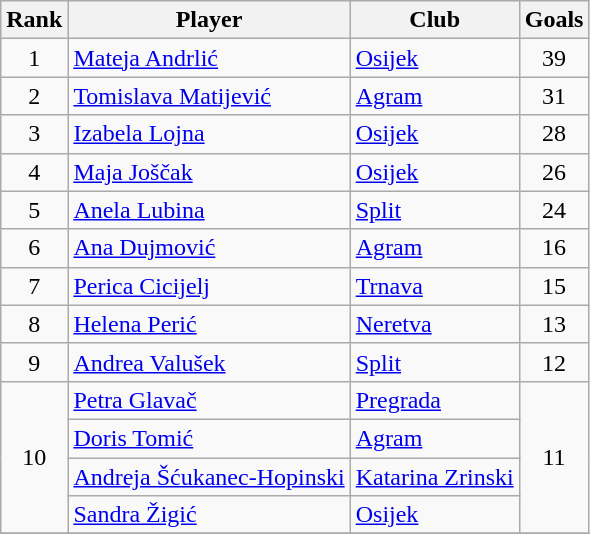<table class="wikitable" style="text-align:center">
<tr>
<th>Rank</th>
<th>Player</th>
<th>Club</th>
<th>Goals</th>
</tr>
<tr>
<td>1</td>
<td align="left"> <a href='#'>Mateja Andrlić</a></td>
<td align="left"><a href='#'>Osijek</a></td>
<td>39</td>
</tr>
<tr>
<td>2</td>
<td align="left"> <a href='#'>Tomislava Matijević</a></td>
<td align="left"><a href='#'>Agram</a></td>
<td>31</td>
</tr>
<tr>
<td>3</td>
<td align="left"> <a href='#'>Izabela Lojna</a></td>
<td align="left"><a href='#'>Osijek</a></td>
<td>28</td>
</tr>
<tr>
<td>4</td>
<td align="left"> <a href='#'>Maja Joščak</a></td>
<td align="left"><a href='#'>Osijek</a></td>
<td>26</td>
</tr>
<tr>
<td>5</td>
<td align="left"> <a href='#'>Anela Lubina</a></td>
<td align="left"><a href='#'>Split</a></td>
<td>24</td>
</tr>
<tr>
<td>6</td>
<td align="left"> <a href='#'>Ana Dujmović</a></td>
<td align="left"><a href='#'>Agram</a></td>
<td>16</td>
</tr>
<tr>
<td>7</td>
<td align="left"> <a href='#'>Perica Cicijelj</a></td>
<td align="left"><a href='#'>Trnava</a></td>
<td>15</td>
</tr>
<tr>
<td>8</td>
<td align="left"> <a href='#'>Helena Perić</a></td>
<td align="left"><a href='#'>Neretva</a></td>
<td>13</td>
</tr>
<tr>
<td>9</td>
<td align="left"> <a href='#'>Andrea Valušek</a></td>
<td align="left"><a href='#'>Split</a></td>
<td>12</td>
</tr>
<tr>
<td rowspan=4>10</td>
<td align="left"> <a href='#'>Petra Glavač</a></td>
<td align="left"><a href='#'>Pregrada</a></td>
<td rowspan=4>11</td>
</tr>
<tr>
<td align="left"> <a href='#'>Doris Tomić</a></td>
<td align="left"><a href='#'>Agram</a></td>
</tr>
<tr>
<td align="left"> <a href='#'>Andreja Šćukanec-Hopinski</a></td>
<td align="left"><a href='#'>Katarina Zrinski</a></td>
</tr>
<tr>
<td align="left"> <a href='#'>Sandra Žigić</a></td>
<td align="left"><a href='#'>Osijek</a></td>
</tr>
<tr>
</tr>
</table>
